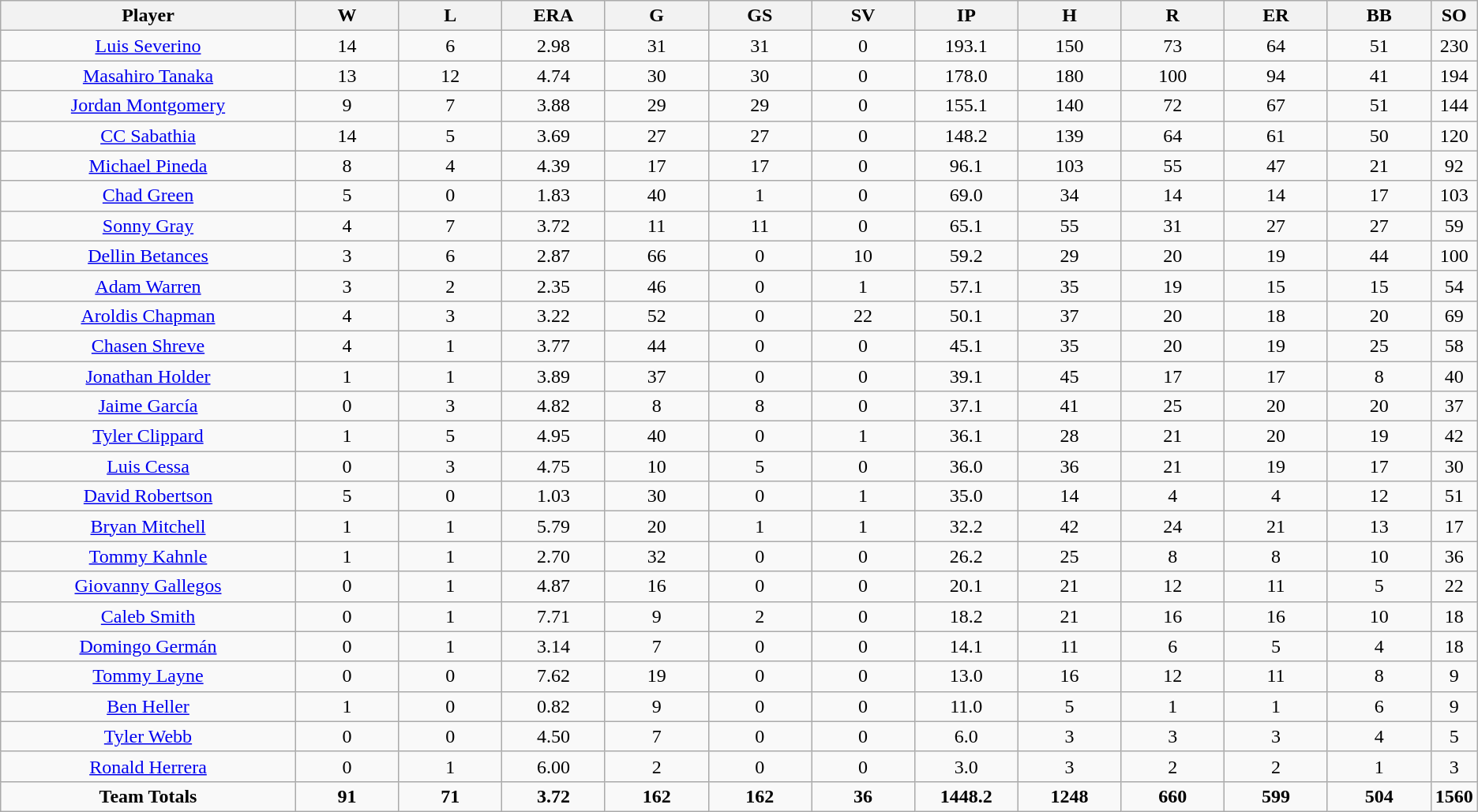<table class=wikitable style="text-align:center">
<tr>
<th bgcolor=#DDDDFF; width="20%">Player</th>
<th bgcolor=#DDDDFF; width="7%">W</th>
<th bgcolor=#DDDDFF; width="7%">L</th>
<th bgcolor=#DDDDFF; width="7%">ERA</th>
<th bgcolor=#DDDDFF; width="7%">G</th>
<th bgcolor=#DDDDFF; width="7%">GS</th>
<th bgcolor=#DDDDFF; width="7%">SV</th>
<th bgcolor=#DDDDFF; width="7%">IP</th>
<th bgcolor=#DDDDFF; width="7%">H</th>
<th bgcolor=#DDDDFF; width="7%">R</th>
<th bgcolor=#DDDDFF; width="7%">ER</th>
<th bgcolor=#DDDDFF; width="7%">BB</th>
<th bgcolor=#DDDDFF; width="7%">SO</th>
</tr>
<tr>
<td><a href='#'>Luis Severino</a></td>
<td>14</td>
<td>6</td>
<td>2.98</td>
<td>31</td>
<td>31</td>
<td>0</td>
<td>193.1</td>
<td>150</td>
<td>73</td>
<td>64</td>
<td>51</td>
<td>230</td>
</tr>
<tr>
<td><a href='#'>Masahiro Tanaka</a></td>
<td>13</td>
<td>12</td>
<td>4.74</td>
<td>30</td>
<td>30</td>
<td>0</td>
<td>178.0</td>
<td>180</td>
<td>100</td>
<td>94</td>
<td>41</td>
<td>194</td>
</tr>
<tr>
<td><a href='#'>Jordan Montgomery</a></td>
<td>9</td>
<td>7</td>
<td>3.88</td>
<td>29</td>
<td>29</td>
<td>0</td>
<td>155.1</td>
<td>140</td>
<td>72</td>
<td>67</td>
<td>51</td>
<td>144</td>
</tr>
<tr>
<td><a href='#'>CC Sabathia</a></td>
<td>14</td>
<td>5</td>
<td>3.69</td>
<td>27</td>
<td>27</td>
<td>0</td>
<td>148.2</td>
<td>139</td>
<td>64</td>
<td>61</td>
<td>50</td>
<td>120</td>
</tr>
<tr>
<td><a href='#'>Michael Pineda</a></td>
<td>8</td>
<td>4</td>
<td>4.39</td>
<td>17</td>
<td>17</td>
<td>0</td>
<td>96.1</td>
<td>103</td>
<td>55</td>
<td>47</td>
<td>21</td>
<td>92</td>
</tr>
<tr>
<td><a href='#'>Chad Green</a></td>
<td>5</td>
<td>0</td>
<td>1.83</td>
<td>40</td>
<td>1</td>
<td>0</td>
<td>69.0</td>
<td>34</td>
<td>14</td>
<td>14</td>
<td>17</td>
<td>103</td>
</tr>
<tr>
<td><a href='#'>Sonny Gray</a></td>
<td>4</td>
<td>7</td>
<td>3.72</td>
<td>11</td>
<td>11</td>
<td>0</td>
<td>65.1</td>
<td>55</td>
<td>31</td>
<td>27</td>
<td>27</td>
<td>59</td>
</tr>
<tr>
<td><a href='#'>Dellin Betances</a></td>
<td>3</td>
<td>6</td>
<td>2.87</td>
<td>66</td>
<td>0</td>
<td>10</td>
<td>59.2</td>
<td>29</td>
<td>20</td>
<td>19</td>
<td>44</td>
<td>100</td>
</tr>
<tr>
<td><a href='#'>Adam Warren</a></td>
<td>3</td>
<td>2</td>
<td>2.35</td>
<td>46</td>
<td>0</td>
<td>1</td>
<td>57.1</td>
<td>35</td>
<td>19</td>
<td>15</td>
<td>15</td>
<td>54</td>
</tr>
<tr>
<td><a href='#'>Aroldis Chapman</a></td>
<td>4</td>
<td>3</td>
<td>3.22</td>
<td>52</td>
<td>0</td>
<td>22</td>
<td>50.1</td>
<td>37</td>
<td>20</td>
<td>18</td>
<td>20</td>
<td>69</td>
</tr>
<tr>
<td><a href='#'>Chasen Shreve</a></td>
<td>4</td>
<td>1</td>
<td>3.77</td>
<td>44</td>
<td>0</td>
<td>0</td>
<td>45.1</td>
<td>35</td>
<td>20</td>
<td>19</td>
<td>25</td>
<td>58</td>
</tr>
<tr>
<td><a href='#'>Jonathan Holder</a></td>
<td>1</td>
<td>1</td>
<td>3.89</td>
<td>37</td>
<td>0</td>
<td>0</td>
<td>39.1</td>
<td>45</td>
<td>17</td>
<td>17</td>
<td>8</td>
<td>40</td>
</tr>
<tr>
<td><a href='#'>Jaime García</a></td>
<td>0</td>
<td>3</td>
<td>4.82</td>
<td>8</td>
<td>8</td>
<td>0</td>
<td>37.1</td>
<td>41</td>
<td>25</td>
<td>20</td>
<td>20</td>
<td>37</td>
</tr>
<tr>
<td><a href='#'>Tyler Clippard</a></td>
<td>1</td>
<td>5</td>
<td>4.95</td>
<td>40</td>
<td>0</td>
<td>1</td>
<td>36.1</td>
<td>28</td>
<td>21</td>
<td>20</td>
<td>19</td>
<td>42</td>
</tr>
<tr>
<td><a href='#'>Luis Cessa</a></td>
<td>0</td>
<td>3</td>
<td>4.75</td>
<td>10</td>
<td>5</td>
<td>0</td>
<td>36.0</td>
<td>36</td>
<td>21</td>
<td>19</td>
<td>17</td>
<td>30</td>
</tr>
<tr>
<td><a href='#'>David Robertson</a></td>
<td>5</td>
<td>0</td>
<td>1.03</td>
<td>30</td>
<td>0</td>
<td>1</td>
<td>35.0</td>
<td>14</td>
<td>4</td>
<td>4</td>
<td>12</td>
<td>51</td>
</tr>
<tr>
<td><a href='#'>Bryan Mitchell</a></td>
<td>1</td>
<td>1</td>
<td>5.79</td>
<td>20</td>
<td>1</td>
<td>1</td>
<td>32.2</td>
<td>42</td>
<td>24</td>
<td>21</td>
<td>13</td>
<td>17</td>
</tr>
<tr>
<td><a href='#'>Tommy Kahnle</a></td>
<td>1</td>
<td>1</td>
<td>2.70</td>
<td>32</td>
<td>0</td>
<td>0</td>
<td>26.2</td>
<td>25</td>
<td>8</td>
<td>8</td>
<td>10</td>
<td>36</td>
</tr>
<tr>
<td><a href='#'>Giovanny Gallegos</a></td>
<td>0</td>
<td>1</td>
<td>4.87</td>
<td>16</td>
<td>0</td>
<td>0</td>
<td>20.1</td>
<td>21</td>
<td>12</td>
<td>11</td>
<td>5</td>
<td>22</td>
</tr>
<tr>
<td><a href='#'>Caleb Smith</a></td>
<td>0</td>
<td>1</td>
<td>7.71</td>
<td>9</td>
<td>2</td>
<td>0</td>
<td>18.2</td>
<td>21</td>
<td>16</td>
<td>16</td>
<td>10</td>
<td>18</td>
</tr>
<tr>
<td><a href='#'>Domingo Germán</a></td>
<td>0</td>
<td>1</td>
<td>3.14</td>
<td>7</td>
<td>0</td>
<td>0</td>
<td>14.1</td>
<td>11</td>
<td>6</td>
<td>5</td>
<td>4</td>
<td>18</td>
</tr>
<tr>
<td><a href='#'>Tommy Layne</a></td>
<td>0</td>
<td>0</td>
<td>7.62</td>
<td>19</td>
<td>0</td>
<td>0</td>
<td>13.0</td>
<td>16</td>
<td>12</td>
<td>11</td>
<td>8</td>
<td>9</td>
</tr>
<tr>
<td><a href='#'>Ben Heller</a></td>
<td>1</td>
<td>0</td>
<td>0.82</td>
<td>9</td>
<td>0</td>
<td>0</td>
<td>11.0</td>
<td>5</td>
<td>1</td>
<td>1</td>
<td>6</td>
<td>9</td>
</tr>
<tr>
<td><a href='#'>Tyler Webb</a></td>
<td>0</td>
<td>0</td>
<td>4.50</td>
<td>7</td>
<td>0</td>
<td>0</td>
<td>6.0</td>
<td>3</td>
<td>3</td>
<td>3</td>
<td>4</td>
<td>5</td>
</tr>
<tr>
<td><a href='#'>Ronald Herrera</a></td>
<td>0</td>
<td>1</td>
<td>6.00</td>
<td>2</td>
<td>0</td>
<td>0</td>
<td>3.0</td>
<td>3</td>
<td>2</td>
<td>2</td>
<td>1</td>
<td>3</td>
</tr>
<tr>
<td><strong>Team Totals</strong></td>
<td><strong>91</strong></td>
<td><strong>71</strong></td>
<td><strong>3.72</strong></td>
<td><strong>162</strong></td>
<td><strong>162</strong></td>
<td><strong>36</strong></td>
<td><strong>1448.2</strong></td>
<td><strong>1248</strong></td>
<td><strong>660</strong></td>
<td><strong>599</strong></td>
<td><strong>504</strong></td>
<td><strong>1560</strong></td>
</tr>
</table>
